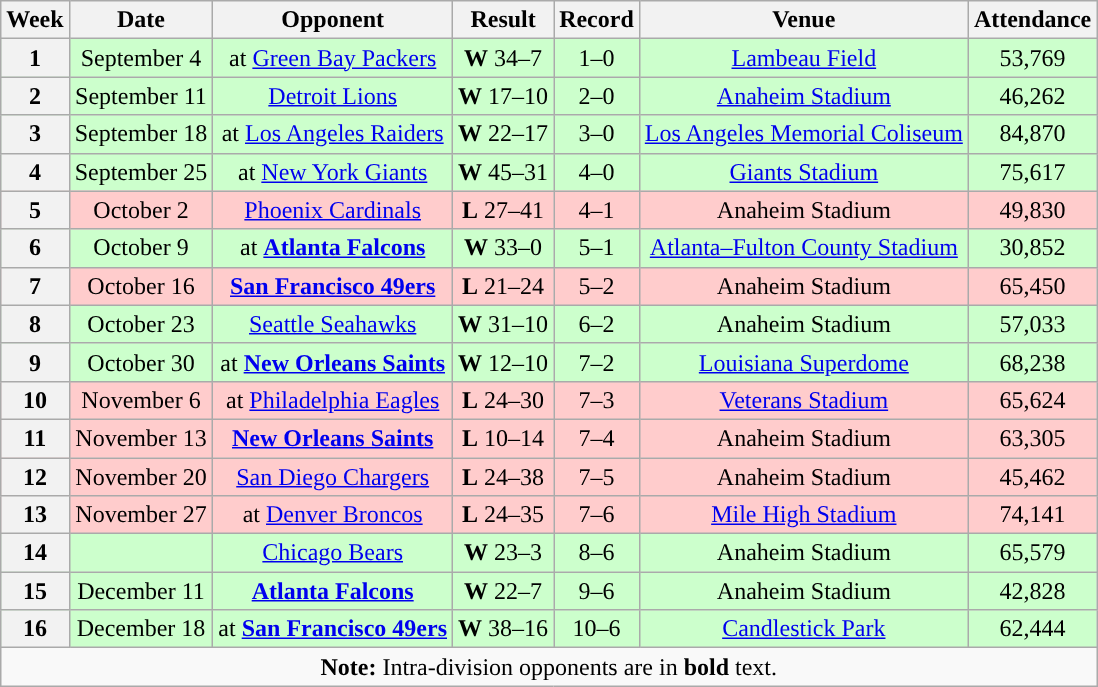<table class="wikitable" style="text-align:center">
<tr>
<th>Week</th>
<th>Date</th>
<th>Opponent</th>
<th>Result</th>
<th>Record</th>
<th>Venue</th>
<th>Attendance</th>
</tr>
<tr style="background:#cfc">
<th>1</th>
<td>September 4</td>
<td>at <a href='#'>Green Bay Packers</a></td>
<td><strong>W</strong> 34–7</td>
<td>1–0</td>
<td><a href='#'>Lambeau Field</a></td>
<td>53,769</td>
</tr>
<tr style="background:#cfc">
<th>2</th>
<td>September 11</td>
<td><a href='#'>Detroit Lions</a></td>
<td><strong>W</strong> 17–10</td>
<td>2–0</td>
<td><a href='#'>Anaheim Stadium</a></td>
<td>46,262</td>
</tr>
<tr style="background:#cfc">
<th>3</th>
<td>September 18</td>
<td>at <a href='#'>Los Angeles Raiders</a></td>
<td><strong>W</strong> 22–17</td>
<td>3–0</td>
<td><a href='#'>Los Angeles Memorial Coliseum</a></td>
<td>84,870</td>
</tr>
<tr style="background:#cfc">
<th>4</th>
<td>September 25</td>
<td>at <a href='#'>New York Giants</a></td>
<td><strong>W</strong> 45–31</td>
<td>4–0</td>
<td><a href='#'>Giants Stadium</a></td>
<td>75,617</td>
</tr>
<tr style="background:#fcc">
<th>5</th>
<td>October 2</td>
<td><a href='#'>Phoenix Cardinals</a></td>
<td><strong>L</strong> 27–41</td>
<td>4–1</td>
<td>Anaheim Stadium</td>
<td>49,830</td>
</tr>
<tr style="background:#cfc">
<th>6</th>
<td>October 9</td>
<td>at <strong><a href='#'>Atlanta Falcons</a></strong></td>
<td><strong>W</strong> 33–0</td>
<td>5–1</td>
<td><a href='#'>Atlanta–Fulton County Stadium</a></td>
<td>30,852</td>
</tr>
<tr style="background:#fcc">
<th>7</th>
<td>October 16</td>
<td><strong><a href='#'>San Francisco 49ers</a></strong></td>
<td><strong>L</strong> 21–24</td>
<td>5–2</td>
<td>Anaheim Stadium</td>
<td>65,450</td>
</tr>
<tr style="background:#cfc">
<th>8</th>
<td>October 23</td>
<td><a href='#'>Seattle Seahawks</a></td>
<td><strong>W</strong> 31–10</td>
<td>6–2</td>
<td>Anaheim Stadium</td>
<td>57,033</td>
</tr>
<tr style="background:#cfc">
<th>9</th>
<td>October 30</td>
<td>at <strong><a href='#'>New Orleans Saints</a></strong></td>
<td><strong>W</strong> 12–10</td>
<td>7–2</td>
<td><a href='#'>Louisiana Superdome</a></td>
<td>68,238</td>
</tr>
<tr style="background:#fcc">
<th>10</th>
<td>November 6</td>
<td>at <a href='#'>Philadelphia Eagles</a></td>
<td><strong>L</strong> 24–30</td>
<td>7–3</td>
<td><a href='#'>Veterans Stadium</a></td>
<td>65,624</td>
</tr>
<tr style="background:#fcc">
<th>11</th>
<td>November 13</td>
<td><strong><a href='#'>New Orleans Saints</a></strong></td>
<td><strong>L</strong> 10–14</td>
<td>7–4</td>
<td>Anaheim Stadium</td>
<td>63,305</td>
</tr>
<tr style="background:#fcc">
<th>12</th>
<td>November 20</td>
<td><a href='#'>San Diego Chargers</a></td>
<td><strong>L</strong> 24–38</td>
<td>7–5</td>
<td>Anaheim Stadium</td>
<td>45,462</td>
</tr>
<tr style="background:#fcc">
<th>13</th>
<td>November 27</td>
<td>at <a href='#'>Denver Broncos</a></td>
<td><strong>L</strong> 24–35</td>
<td>7–6</td>
<td><a href='#'>Mile High Stadium</a></td>
<td>74,141</td>
</tr>
<tr style="background:#cfc">
<th>14</th>
<td></td>
<td><a href='#'>Chicago Bears</a></td>
<td><strong>W</strong> 23–3</td>
<td>8–6</td>
<td>Anaheim Stadium</td>
<td>65,579</td>
</tr>
<tr style="background:#cfc">
<th>15</th>
<td>December 11</td>
<td><strong><a href='#'>Atlanta Falcons</a></strong></td>
<td><strong>W</strong> 22–7</td>
<td>9–6</td>
<td>Anaheim Stadium</td>
<td>42,828</td>
</tr>
<tr style="background:#cfc">
<th>16</th>
<td>December 18</td>
<td>at <strong><a href='#'>San Francisco 49ers</a></strong></td>
<td><strong>W</strong> 38–16</td>
<td>10–6</td>
<td><a href='#'>Candlestick Park</a></td>
<td>62,444</td>
</tr>
<tr>
<td colspan="8"><strong>Note:</strong> Intra-division opponents are in <strong>bold</strong> text.</td>
</tr>
</table>
